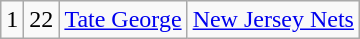<table class="wikitable">
<tr style="text-align:center;" bgcolor="">
<td>1</td>
<td>22</td>
<td><a href='#'>Tate George</a></td>
<td><a href='#'>New Jersey Nets</a></td>
</tr>
</table>
